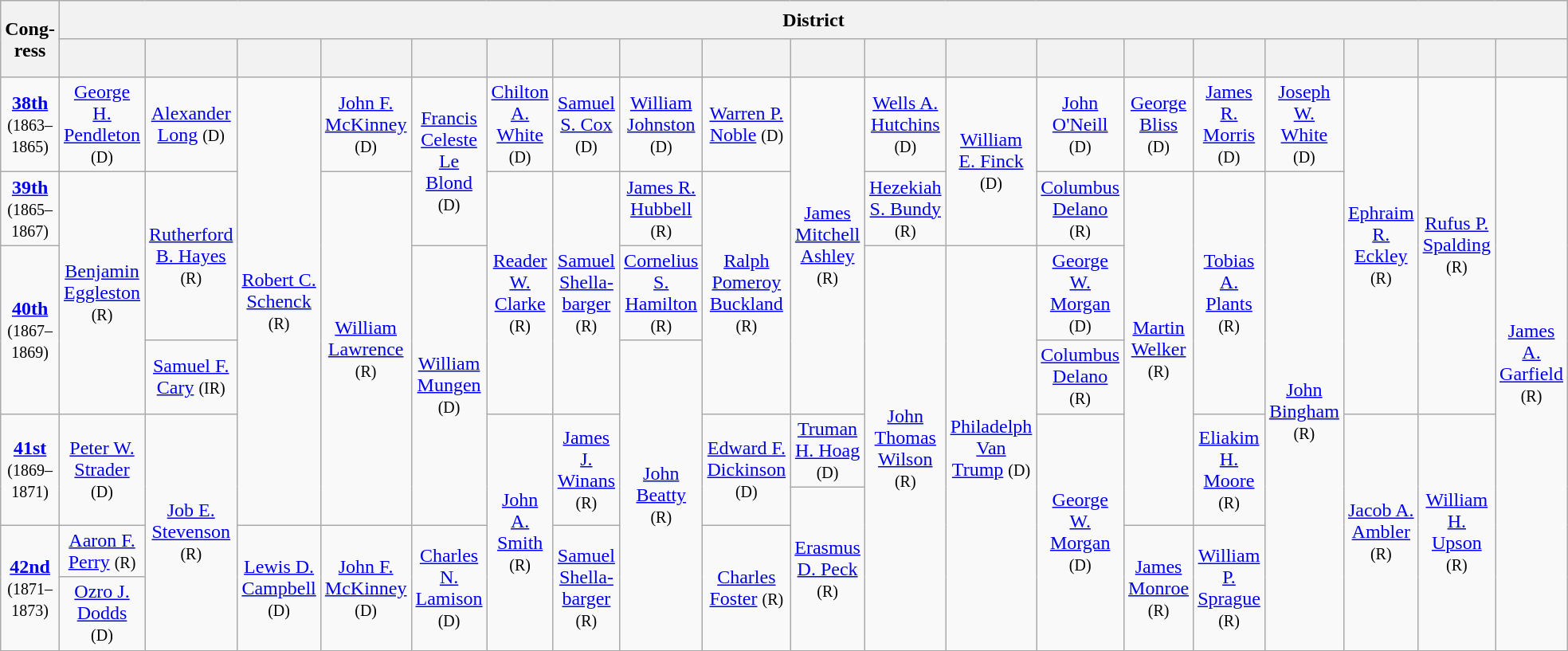<table class=wikitable style="text-align:center">
<tr style="height:2em">
<th rowspan=2>Cong­ress</th>
<th colspan=19>District</th>
</tr>
<tr style="height:2em">
<th></th>
<th></th>
<th></th>
<th></th>
<th></th>
<th></th>
<th></th>
<th></th>
<th></th>
<th></th>
<th></th>
<th></th>
<th></th>
<th></th>
<th></th>
<th></th>
<th></th>
<th></th>
<th></th>
</tr>
<tr style="height:2em">
<td><strong><a href='#'>38th</a></strong><br><small>(1863–1865)</small></td>
<td><a href='#'>George H. Pendleton</a> <small>(D)</small></td>
<td><a href='#'>Alexander Long</a> <small>(D)</small></td>
<td rowspan=6 ><a href='#'>Robert C. Schenck</a> <small>(R)</small></td>
<td><a href='#'>John F. McKinney</a> <small>(D)</small></td>
<td rowspan=2 ><a href='#'>Francis Celeste Le Blond</a> <small>(D)</small></td>
<td><a href='#'>Chilton A. White</a> <small>(D)</small></td>
<td><a href='#'>Samuel S. Cox</a> <small>(D)</small></td>
<td><a href='#'>William Johnston</a> <small>(D)</small></td>
<td><a href='#'>Warren P. Noble</a> <small>(D)</small></td>
<td rowspan=4 ><a href='#'>James Mitchell Ashley</a> <small>(R)</small></td>
<td><a href='#'>Wells A. Hutchins</a> <small>(D)</small></td>
<td rowspan=2 ><a href='#'>William E. Finck</a> <small>(D)</small></td>
<td><a href='#'>John O'Neill</a> <small>(D)</small></td>
<td><a href='#'>George Bliss</a> <small>(D)</small></td>
<td><a href='#'>James R. Morris</a> <small>(D)</small></td>
<td><a href='#'>Joseph W. White</a> <small>(D)</small></td>
<td rowspan=4 ><a href='#'>Ephraim R. Eckley</a> <small>(R)</small></td>
<td rowspan=4 ><a href='#'>Rufus P. Spalding</a> <small>(R)</small></td>
<td rowspan=8 ><a href='#'>James A. Garfield</a> <small>(R)</small></td>
</tr>
<tr style="height:2em">
<td><strong><a href='#'>39th</a></strong><br><small>(1865–1867)</small></td>
<td rowspan=3 ><a href='#'>Benjamin Eggleston</a> <small>(R)</small></td>
<td rowspan=2 ><a href='#'>Rutherford B. Hayes</a> <small>(R)</small></td>
<td rowspan=5 ><a href='#'>William Lawrence</a> <small>(R)</small></td>
<td rowspan=3 ><a href='#'>Reader W. Clarke</a> <small>(R)</small></td>
<td rowspan=3 ><a href='#'>Samuel Shella­barger</a> <small>(R)</small></td>
<td><a href='#'>James R. Hubbell</a> <small>(R)</small></td>
<td rowspan=3 ><a href='#'>Ralph Pomeroy Buckland</a> <small>(R)</small></td>
<td><a href='#'>Hezekiah S. Bundy</a> <small>(R)</small></td>
<td><a href='#'>Columbus Delano</a> <small>(R)</small></td>
<td rowspan=5 ><a href='#'>Martin Welker</a> <small>(R)</small></td>
<td rowspan=3 ><a href='#'>Tobias A. Plants</a> <small>(R)</small></td>
<td rowspan=7 ><a href='#'>John Bingham</a> <small>(R)</small></td>
</tr>
<tr style="height:2em">
<td rowspan=2><strong><a href='#'>40th</a></strong><br><small>(1867–1869)</small></td>
<td rowspan=4 ><a href='#'>William Mungen</a> <small>(D)</small></td>
<td><a href='#'>Cornelius S. Hamilton</a> <small>(R)</small></td>
<td rowspan=6 ><a href='#'>John Thomas Wilson</a> <small>(R)</small></td>
<td rowspan=6 ><a href='#'>Philadelph Van Trump</a> <small>(D)</small></td>
<td><a href='#'>George W. Morgan</a> <small>(D)</small></td>
</tr>
<tr style="height:2em">
<td><a href='#'>Samuel F. Cary</a> <small>(IR)</small></td>
<td rowspan=5 ><a href='#'>John Beatty</a> <small>(R)</small></td>
<td><a href='#'>Columbus Delano</a> <small>(R)</small></td>
</tr>
<tr style="height:2em">
<td rowspan=2><strong><a href='#'>41st</a></strong><br><small>(1869–1871)</small></td>
<td rowspan=2 ><a href='#'>Peter W. Strader</a> <small>(D)</small></td>
<td rowspan=4 ><a href='#'>Job E. Stevenson</a> <small>(R)</small></td>
<td rowspan=4 ><a href='#'>John A. Smith</a> <small>(R)</small></td>
<td rowspan=2 ><a href='#'>James J. Winans</a> <small>(R)</small></td>
<td rowspan=2 ><a href='#'>Edward F. Dickinson</a> <small>(D)</small></td>
<td><a href='#'>Truman H. Hoag</a> <small>(D)</small></td>
<td rowspan=4 ><a href='#'>George W. Morgan</a> <small>(D)</small></td>
<td rowspan=2 ><a href='#'>Eliakim H. Moore</a> <small>(R)</small></td>
<td rowspan=4 ><a href='#'>Jacob A. Ambler</a> <small>(R)</small></td>
<td rowspan=4 ><a href='#'>William H. Upson</a> <small>(R)</small></td>
</tr>
<tr style="height:2em">
<td rowspan=3 ><a href='#'>Erasmus D. Peck</a> <small>(R)</small></td>
</tr>
<tr style="height:2em">
<td rowspan=2><strong><a href='#'>42nd</a></strong><br><small>(1871–1873)</small></td>
<td><a href='#'>Aaron F. Perry</a> <small>(R)</small></td>
<td rowspan=2 ><a href='#'>Lewis D. Campbell</a> <small>(D)</small></td>
<td rowspan=2 ><a href='#'>John F. McKinney</a> <small>(D)</small></td>
<td rowspan=2 ><a href='#'>Charles N. Lamison</a> <small>(D)</small></td>
<td rowspan=2 ><a href='#'>Samuel Shella­barger</a> <small>(R)</small></td>
<td rowspan=2 ><a href='#'>Charles Foster</a> <small>(R)</small></td>
<td rowspan=2 ><a href='#'>James Monroe</a> <small>(R)</small></td>
<td rowspan=2 ><a href='#'>William P. Sprague</a> <small>(R)</small></td>
</tr>
<tr style="height:2em">
<td><a href='#'>Ozro J. Dodds</a> <small>(D)</small></td>
</tr>
</table>
